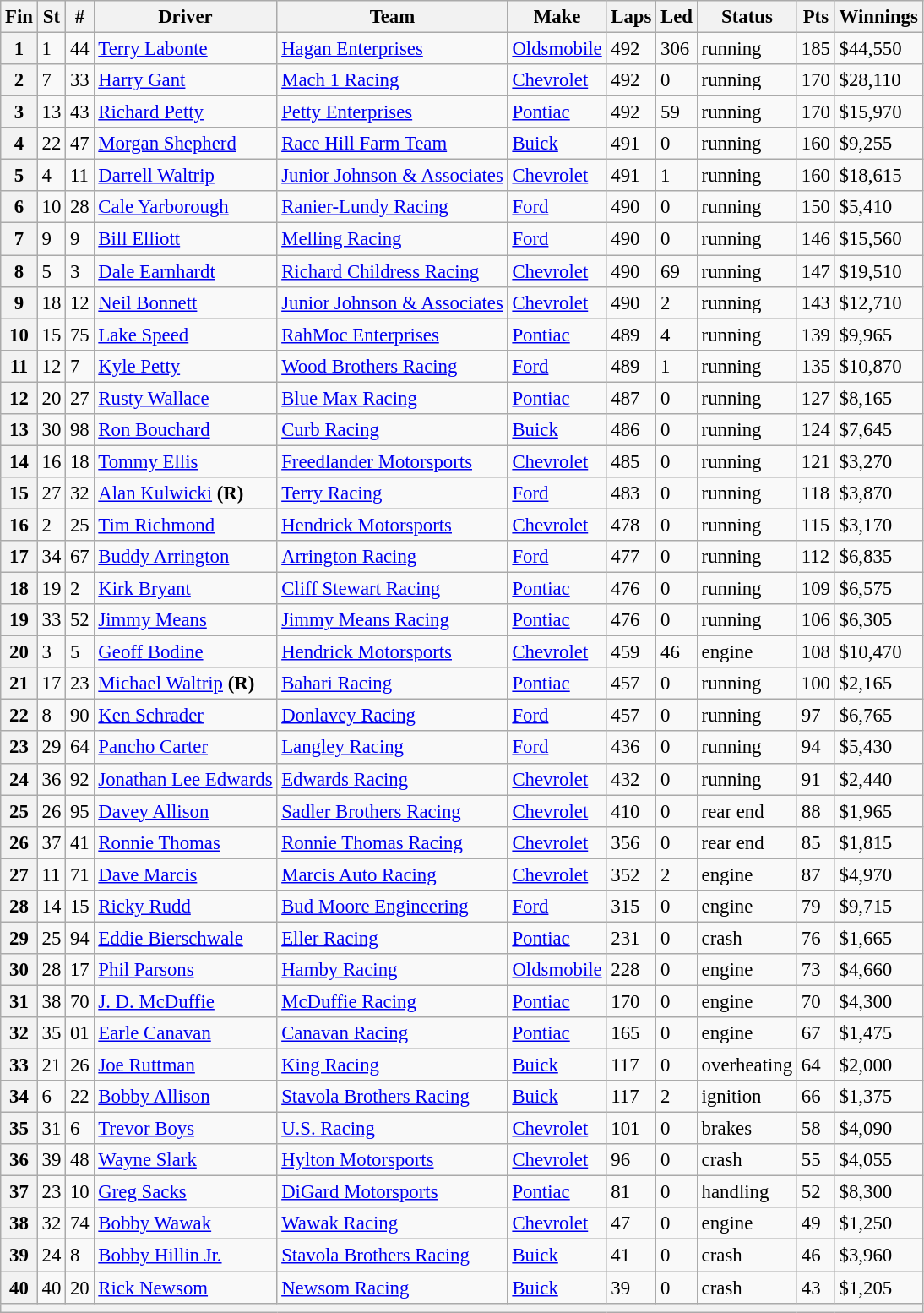<table class="wikitable" style="font-size:95%">
<tr>
<th>Fin</th>
<th>St</th>
<th>#</th>
<th>Driver</th>
<th>Team</th>
<th>Make</th>
<th>Laps</th>
<th>Led</th>
<th>Status</th>
<th>Pts</th>
<th>Winnings</th>
</tr>
<tr>
<th>1</th>
<td>1</td>
<td>44</td>
<td><a href='#'>Terry Labonte</a></td>
<td><a href='#'>Hagan Enterprises</a></td>
<td><a href='#'>Oldsmobile</a></td>
<td>492</td>
<td>306</td>
<td>running</td>
<td>185</td>
<td>$44,550</td>
</tr>
<tr>
<th>2</th>
<td>7</td>
<td>33</td>
<td><a href='#'>Harry Gant</a></td>
<td><a href='#'>Mach 1 Racing</a></td>
<td><a href='#'>Chevrolet</a></td>
<td>492</td>
<td>0</td>
<td>running</td>
<td>170</td>
<td>$28,110</td>
</tr>
<tr>
<th>3</th>
<td>13</td>
<td>43</td>
<td><a href='#'>Richard Petty</a></td>
<td><a href='#'>Petty Enterprises</a></td>
<td><a href='#'>Pontiac</a></td>
<td>492</td>
<td>59</td>
<td>running</td>
<td>170</td>
<td>$15,970</td>
</tr>
<tr>
<th>4</th>
<td>22</td>
<td>47</td>
<td><a href='#'>Morgan Shepherd</a></td>
<td><a href='#'>Race Hill Farm Team</a></td>
<td><a href='#'>Buick</a></td>
<td>491</td>
<td>0</td>
<td>running</td>
<td>160</td>
<td>$9,255</td>
</tr>
<tr>
<th>5</th>
<td>4</td>
<td>11</td>
<td><a href='#'>Darrell Waltrip</a></td>
<td><a href='#'>Junior Johnson & Associates</a></td>
<td><a href='#'>Chevrolet</a></td>
<td>491</td>
<td>1</td>
<td>running</td>
<td>160</td>
<td>$18,615</td>
</tr>
<tr>
<th>6</th>
<td>10</td>
<td>28</td>
<td><a href='#'>Cale Yarborough</a></td>
<td><a href='#'>Ranier-Lundy Racing</a></td>
<td><a href='#'>Ford</a></td>
<td>490</td>
<td>0</td>
<td>running</td>
<td>150</td>
<td>$5,410</td>
</tr>
<tr>
<th>7</th>
<td>9</td>
<td>9</td>
<td><a href='#'>Bill Elliott</a></td>
<td><a href='#'>Melling Racing</a></td>
<td><a href='#'>Ford</a></td>
<td>490</td>
<td>0</td>
<td>running</td>
<td>146</td>
<td>$15,560</td>
</tr>
<tr>
<th>8</th>
<td>5</td>
<td>3</td>
<td><a href='#'>Dale Earnhardt</a></td>
<td><a href='#'>Richard Childress Racing</a></td>
<td><a href='#'>Chevrolet</a></td>
<td>490</td>
<td>69</td>
<td>running</td>
<td>147</td>
<td>$19,510</td>
</tr>
<tr>
<th>9</th>
<td>18</td>
<td>12</td>
<td><a href='#'>Neil Bonnett</a></td>
<td><a href='#'>Junior Johnson & Associates</a></td>
<td><a href='#'>Chevrolet</a></td>
<td>490</td>
<td>2</td>
<td>running</td>
<td>143</td>
<td>$12,710</td>
</tr>
<tr>
<th>10</th>
<td>15</td>
<td>75</td>
<td><a href='#'>Lake Speed</a></td>
<td><a href='#'>RahMoc Enterprises</a></td>
<td><a href='#'>Pontiac</a></td>
<td>489</td>
<td>4</td>
<td>running</td>
<td>139</td>
<td>$9,965</td>
</tr>
<tr>
<th>11</th>
<td>12</td>
<td>7</td>
<td><a href='#'>Kyle Petty</a></td>
<td><a href='#'>Wood Brothers Racing</a></td>
<td><a href='#'>Ford</a></td>
<td>489</td>
<td>1</td>
<td>running</td>
<td>135</td>
<td>$10,870</td>
</tr>
<tr>
<th>12</th>
<td>20</td>
<td>27</td>
<td><a href='#'>Rusty Wallace</a></td>
<td><a href='#'>Blue Max Racing</a></td>
<td><a href='#'>Pontiac</a></td>
<td>487</td>
<td>0</td>
<td>running</td>
<td>127</td>
<td>$8,165</td>
</tr>
<tr>
<th>13</th>
<td>30</td>
<td>98</td>
<td><a href='#'>Ron Bouchard</a></td>
<td><a href='#'>Curb Racing</a></td>
<td><a href='#'>Buick</a></td>
<td>486</td>
<td>0</td>
<td>running</td>
<td>124</td>
<td>$7,645</td>
</tr>
<tr>
<th>14</th>
<td>16</td>
<td>18</td>
<td><a href='#'>Tommy Ellis</a></td>
<td><a href='#'>Freedlander Motorsports</a></td>
<td><a href='#'>Chevrolet</a></td>
<td>485</td>
<td>0</td>
<td>running</td>
<td>121</td>
<td>$3,270</td>
</tr>
<tr>
<th>15</th>
<td>27</td>
<td>32</td>
<td><a href='#'>Alan Kulwicki</a> <strong>(R)</strong></td>
<td><a href='#'>Terry Racing</a></td>
<td><a href='#'>Ford</a></td>
<td>483</td>
<td>0</td>
<td>running</td>
<td>118</td>
<td>$3,870</td>
</tr>
<tr>
<th>16</th>
<td>2</td>
<td>25</td>
<td><a href='#'>Tim Richmond</a></td>
<td><a href='#'>Hendrick Motorsports</a></td>
<td><a href='#'>Chevrolet</a></td>
<td>478</td>
<td>0</td>
<td>running</td>
<td>115</td>
<td>$3,170</td>
</tr>
<tr>
<th>17</th>
<td>34</td>
<td>67</td>
<td><a href='#'>Buddy Arrington</a></td>
<td><a href='#'>Arrington Racing</a></td>
<td><a href='#'>Ford</a></td>
<td>477</td>
<td>0</td>
<td>running</td>
<td>112</td>
<td>$6,835</td>
</tr>
<tr>
<th>18</th>
<td>19</td>
<td>2</td>
<td><a href='#'>Kirk Bryant</a></td>
<td><a href='#'>Cliff Stewart Racing</a></td>
<td><a href='#'>Pontiac</a></td>
<td>476</td>
<td>0</td>
<td>running</td>
<td>109</td>
<td>$6,575</td>
</tr>
<tr>
<th>19</th>
<td>33</td>
<td>52</td>
<td><a href='#'>Jimmy Means</a></td>
<td><a href='#'>Jimmy Means Racing</a></td>
<td><a href='#'>Pontiac</a></td>
<td>476</td>
<td>0</td>
<td>running</td>
<td>106</td>
<td>$6,305</td>
</tr>
<tr>
<th>20</th>
<td>3</td>
<td>5</td>
<td><a href='#'>Geoff Bodine</a></td>
<td><a href='#'>Hendrick Motorsports</a></td>
<td><a href='#'>Chevrolet</a></td>
<td>459</td>
<td>46</td>
<td>engine</td>
<td>108</td>
<td>$10,470</td>
</tr>
<tr>
<th>21</th>
<td>17</td>
<td>23</td>
<td><a href='#'>Michael Waltrip</a> <strong>(R)</strong></td>
<td><a href='#'>Bahari Racing</a></td>
<td><a href='#'>Pontiac</a></td>
<td>457</td>
<td>0</td>
<td>running</td>
<td>100</td>
<td>$2,165</td>
</tr>
<tr>
<th>22</th>
<td>8</td>
<td>90</td>
<td><a href='#'>Ken Schrader</a></td>
<td><a href='#'>Donlavey Racing</a></td>
<td><a href='#'>Ford</a></td>
<td>457</td>
<td>0</td>
<td>running</td>
<td>97</td>
<td>$6,765</td>
</tr>
<tr>
<th>23</th>
<td>29</td>
<td>64</td>
<td><a href='#'>Pancho Carter</a></td>
<td><a href='#'>Langley Racing</a></td>
<td><a href='#'>Ford</a></td>
<td>436</td>
<td>0</td>
<td>running</td>
<td>94</td>
<td>$5,430</td>
</tr>
<tr>
<th>24</th>
<td>36</td>
<td>92</td>
<td><a href='#'>Jonathan Lee Edwards</a></td>
<td><a href='#'>Edwards Racing</a></td>
<td><a href='#'>Chevrolet</a></td>
<td>432</td>
<td>0</td>
<td>running</td>
<td>91</td>
<td>$2,440</td>
</tr>
<tr>
<th>25</th>
<td>26</td>
<td>95</td>
<td><a href='#'>Davey Allison</a></td>
<td><a href='#'>Sadler Brothers Racing</a></td>
<td><a href='#'>Chevrolet</a></td>
<td>410</td>
<td>0</td>
<td>rear end</td>
<td>88</td>
<td>$1,965</td>
</tr>
<tr>
<th>26</th>
<td>37</td>
<td>41</td>
<td><a href='#'>Ronnie Thomas</a></td>
<td><a href='#'>Ronnie Thomas Racing</a></td>
<td><a href='#'>Chevrolet</a></td>
<td>356</td>
<td>0</td>
<td>rear end</td>
<td>85</td>
<td>$1,815</td>
</tr>
<tr>
<th>27</th>
<td>11</td>
<td>71</td>
<td><a href='#'>Dave Marcis</a></td>
<td><a href='#'>Marcis Auto Racing</a></td>
<td><a href='#'>Chevrolet</a></td>
<td>352</td>
<td>2</td>
<td>engine</td>
<td>87</td>
<td>$4,970</td>
</tr>
<tr>
<th>28</th>
<td>14</td>
<td>15</td>
<td><a href='#'>Ricky Rudd</a></td>
<td><a href='#'>Bud Moore Engineering</a></td>
<td><a href='#'>Ford</a></td>
<td>315</td>
<td>0</td>
<td>engine</td>
<td>79</td>
<td>$9,715</td>
</tr>
<tr>
<th>29</th>
<td>25</td>
<td>94</td>
<td><a href='#'>Eddie Bierschwale</a></td>
<td><a href='#'>Eller Racing</a></td>
<td><a href='#'>Pontiac</a></td>
<td>231</td>
<td>0</td>
<td>crash</td>
<td>76</td>
<td>$1,665</td>
</tr>
<tr>
<th>30</th>
<td>28</td>
<td>17</td>
<td><a href='#'>Phil Parsons</a></td>
<td><a href='#'>Hamby Racing</a></td>
<td><a href='#'>Oldsmobile</a></td>
<td>228</td>
<td>0</td>
<td>engine</td>
<td>73</td>
<td>$4,660</td>
</tr>
<tr>
<th>31</th>
<td>38</td>
<td>70</td>
<td><a href='#'>J. D. McDuffie</a></td>
<td><a href='#'>McDuffie Racing</a></td>
<td><a href='#'>Pontiac</a></td>
<td>170</td>
<td>0</td>
<td>engine</td>
<td>70</td>
<td>$4,300</td>
</tr>
<tr>
<th>32</th>
<td>35</td>
<td>01</td>
<td><a href='#'>Earle Canavan</a></td>
<td><a href='#'>Canavan Racing</a></td>
<td><a href='#'>Pontiac</a></td>
<td>165</td>
<td>0</td>
<td>engine</td>
<td>67</td>
<td>$1,475</td>
</tr>
<tr>
<th>33</th>
<td>21</td>
<td>26</td>
<td><a href='#'>Joe Ruttman</a></td>
<td><a href='#'>King Racing</a></td>
<td><a href='#'>Buick</a></td>
<td>117</td>
<td>0</td>
<td>overheating</td>
<td>64</td>
<td>$2,000</td>
</tr>
<tr>
<th>34</th>
<td>6</td>
<td>22</td>
<td><a href='#'>Bobby Allison</a></td>
<td><a href='#'>Stavola Brothers Racing</a></td>
<td><a href='#'>Buick</a></td>
<td>117</td>
<td>2</td>
<td>ignition</td>
<td>66</td>
<td>$1,375</td>
</tr>
<tr>
<th>35</th>
<td>31</td>
<td>6</td>
<td><a href='#'>Trevor Boys</a></td>
<td><a href='#'>U.S. Racing</a></td>
<td><a href='#'>Chevrolet</a></td>
<td>101</td>
<td>0</td>
<td>brakes</td>
<td>58</td>
<td>$4,090</td>
</tr>
<tr>
<th>36</th>
<td>39</td>
<td>48</td>
<td><a href='#'>Wayne Slark</a></td>
<td><a href='#'>Hylton Motorsports</a></td>
<td><a href='#'>Chevrolet</a></td>
<td>96</td>
<td>0</td>
<td>crash</td>
<td>55</td>
<td>$4,055</td>
</tr>
<tr>
<th>37</th>
<td>23</td>
<td>10</td>
<td><a href='#'>Greg Sacks</a></td>
<td><a href='#'>DiGard Motorsports</a></td>
<td><a href='#'>Pontiac</a></td>
<td>81</td>
<td>0</td>
<td>handling</td>
<td>52</td>
<td>$8,300</td>
</tr>
<tr>
<th>38</th>
<td>32</td>
<td>74</td>
<td><a href='#'>Bobby Wawak</a></td>
<td><a href='#'>Wawak Racing</a></td>
<td><a href='#'>Chevrolet</a></td>
<td>47</td>
<td>0</td>
<td>engine</td>
<td>49</td>
<td>$1,250</td>
</tr>
<tr>
<th>39</th>
<td>24</td>
<td>8</td>
<td><a href='#'>Bobby Hillin Jr.</a></td>
<td><a href='#'>Stavola Brothers Racing</a></td>
<td><a href='#'>Buick</a></td>
<td>41</td>
<td>0</td>
<td>crash</td>
<td>46</td>
<td>$3,960</td>
</tr>
<tr>
<th>40</th>
<td>40</td>
<td>20</td>
<td><a href='#'>Rick Newsom</a></td>
<td><a href='#'>Newsom Racing</a></td>
<td><a href='#'>Buick</a></td>
<td>39</td>
<td>0</td>
<td>crash</td>
<td>43</td>
<td>$1,205</td>
</tr>
<tr>
<th colspan="11"></th>
</tr>
</table>
